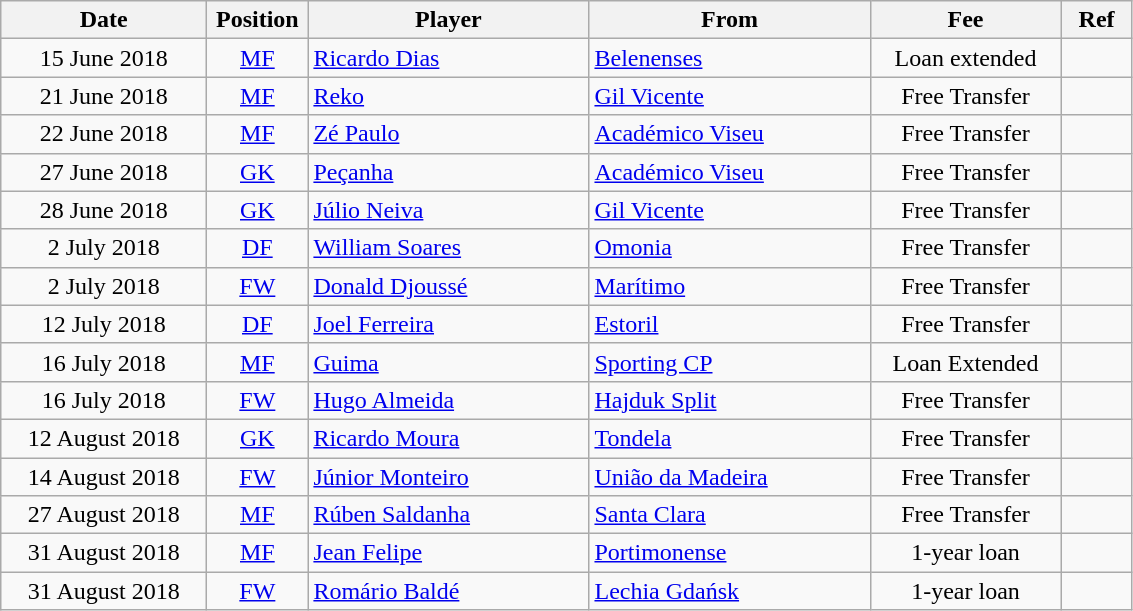<table class="wikitable" style="text-align: center;">
<tr>
<th width=130>Date</th>
<th width=60>Position</th>
<th width=180>Player</th>
<th width=180>From</th>
<th width=120>Fee</th>
<th width=40>Ref</th>
</tr>
<tr>
<td>15 June 2018</td>
<td><a href='#'>MF</a></td>
<td style="text-align:left;"> <a href='#'>Ricardo Dias</a></td>
<td style="text-align:left;"> <a href='#'>Belenenses</a></td>
<td>Loan extended</td>
<td></td>
</tr>
<tr>
<td>21 June 2018</td>
<td><a href='#'>MF</a></td>
<td style="text-align:left;"> <a href='#'>Reko</a></td>
<td style="text-align:left;"> <a href='#'>Gil Vicente</a></td>
<td>Free Transfer</td>
<td></td>
</tr>
<tr>
<td>22 June 2018</td>
<td><a href='#'>MF</a></td>
<td style="text-align:left;"> <a href='#'>Zé Paulo</a></td>
<td style="text-align:left;"> <a href='#'>Académico Viseu</a></td>
<td>Free Transfer</td>
<td></td>
</tr>
<tr>
<td>27 June 2018</td>
<td><a href='#'>GK</a></td>
<td style="text-align:left;"> <a href='#'>Peçanha</a></td>
<td style="text-align:left;"> <a href='#'>Académico Viseu</a></td>
<td>Free Transfer</td>
<td></td>
</tr>
<tr>
<td>28 June 2018</td>
<td><a href='#'>GK</a></td>
<td style="text-align:left;"> <a href='#'>Júlio Neiva</a></td>
<td style="text-align:left;"> <a href='#'>Gil Vicente</a></td>
<td>Free Transfer</td>
<td></td>
</tr>
<tr>
<td>2 July 2018</td>
<td><a href='#'>DF</a></td>
<td style="text-align:left;"> <a href='#'>William Soares</a></td>
<td style="text-align:left;"> <a href='#'>Omonia</a></td>
<td>Free Transfer</td>
<td></td>
</tr>
<tr>
<td>2 July 2018</td>
<td><a href='#'>FW</a></td>
<td style="text-align:left;"> <a href='#'>Donald Djoussé</a></td>
<td style="text-align:left;"> <a href='#'>Marítimo</a></td>
<td>Free Transfer</td>
<td></td>
</tr>
<tr>
<td>12 July 2018</td>
<td><a href='#'>DF</a></td>
<td style="text-align:left;"> <a href='#'>Joel Ferreira</a></td>
<td style="text-align:left;"> <a href='#'>Estoril</a></td>
<td>Free Transfer</td>
<td></td>
</tr>
<tr>
<td>16 July 2018</td>
<td><a href='#'>MF</a></td>
<td style="text-align:left;"> <a href='#'>Guima</a></td>
<td style="text-align:left;"> <a href='#'>Sporting CP</a></td>
<td>Loan Extended</td>
<td></td>
</tr>
<tr>
<td>16 July 2018</td>
<td><a href='#'>FW</a></td>
<td style="text-align:left;"> <a href='#'>Hugo Almeida</a></td>
<td style="text-align:left;"> <a href='#'>Hajduk Split</a></td>
<td>Free Transfer</td>
<td></td>
</tr>
<tr>
<td>12 August 2018</td>
<td><a href='#'>GK</a></td>
<td style="text-align:left;"> <a href='#'>Ricardo Moura</a></td>
<td style="text-align:left;"> <a href='#'>Tondela</a></td>
<td>Free Transfer</td>
<td></td>
</tr>
<tr>
<td>14 August 2018</td>
<td><a href='#'>FW</a></td>
<td style="text-align:left;"> <a href='#'>Júnior Monteiro</a></td>
<td style="text-align:left;"> <a href='#'>União da Madeira</a></td>
<td>Free Transfer</td>
<td></td>
</tr>
<tr>
<td>27 August 2018</td>
<td><a href='#'>MF</a></td>
<td style="text-align:left;"> <a href='#'>Rúben Saldanha</a></td>
<td style="text-align:left;"> <a href='#'>Santa Clara</a></td>
<td>Free Transfer</td>
<td></td>
</tr>
<tr>
<td>31 August 2018</td>
<td><a href='#'>MF</a></td>
<td style="text-align:left;"> <a href='#'>Jean Felipe</a></td>
<td style="text-align:left;"> <a href='#'>Portimonense</a></td>
<td>1-year loan</td>
<td></td>
</tr>
<tr>
<td>31 August 2018</td>
<td><a href='#'>FW</a></td>
<td style="text-align:left;"> <a href='#'>Romário Baldé</a></td>
<td style="text-align:left;"> <a href='#'>Lechia Gdańsk</a></td>
<td>1-year loan</td>
<td></td>
</tr>
</table>
